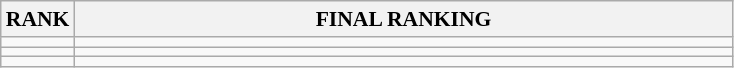<table class="wikitable" style="border-collapse: collapse; font-size: 90%;">
<tr>
<th>RANK</th>
<th style="width: 30em">FINAL RANKING</th>
</tr>
<tr>
<td align="center"></td>
<td></td>
</tr>
<tr>
<td align="center"></td>
<td></td>
</tr>
<tr>
<td align="center"></td>
<td></td>
</tr>
</table>
